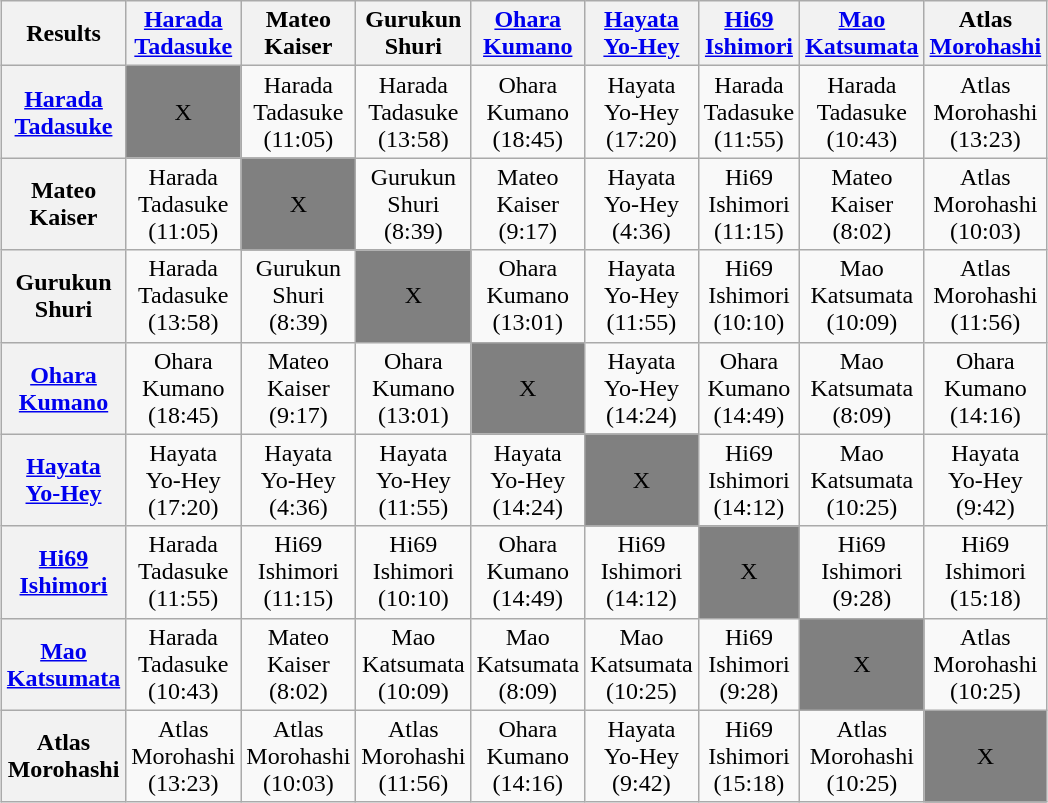<table class="wikitable" style="text-align:center; margin: 1em auto 1em auto">
<tr align="center">
<th>Results</th>
<th><a href='#'>Harada</a><br><a href='#'>Tadasuke</a></th>
<th>Mateo<br>Kaiser</th>
<th>Gurukun<br>Shuri</th>
<th><a href='#'>Ohara</a><br><a href='#'>Kumano</a></th>
<th><a href='#'>Hayata</a><br><a href='#'>Yo-Hey</a></th>
<th><a href='#'>Hi69</a><br><a href='#'>Ishimori</a></th>
<th><a href='#'>Mao</a><br><a href='#'>Katsumata</a></th>
<th>Atlas<br><a href='#'>Morohashi</a></th>
</tr>
<tr align="center">
<th><a href='#'>Harada</a><br><a href='#'>Tadasuke</a></th>
<td bgcolor=grey>X</td>
<td>Harada<br>Tadasuke<br>(11:05)</td>
<td>Harada<br>Tadasuke<br>(13:58)</td>
<td>Ohara<br>Kumano<br>(18:45)</td>
<td>Hayata<br>Yo-Hey<br>(17:20)</td>
<td>Harada<br>Tadasuke<br>(11:55)</td>
<td>Harada<br>Tadasuke<br>(10:43)</td>
<td>Atlas<br>Morohashi<br>(13:23)</td>
</tr>
<tr align="center">
<th>Mateo<br>Kaiser</th>
<td>Harada<br>Tadasuke<br>(11:05)</td>
<td bgcolor=grey>X</td>
<td>Gurukun<br>Shuri<br>(8:39)</td>
<td>Mateo<br>Kaiser<br>(9:17)</td>
<td>Hayata<br>Yo-Hey<br>(4:36)</td>
<td>Hi69<br>Ishimori<br>(11:15)</td>
<td>Mateo<br>Kaiser<br>(8:02)</td>
<td>Atlas<br>Morohashi<br>(10:03)</td>
</tr>
<tr align="center">
<th>Gurukun<br>Shuri</th>
<td>Harada<br>Tadasuke<br>(13:58)</td>
<td>Gurukun<br>Shuri<br>(8:39)</td>
<td bgcolor=grey>X</td>
<td>Ohara<br>Kumano<br>(13:01)</td>
<td>Hayata<br>Yo-Hey<br>(11:55)</td>
<td>Hi69<br>Ishimori<br>(10:10)</td>
<td>Mao<br>Katsumata<br>(10:09)</td>
<td>Atlas<br>Morohashi<br>(11:56)</td>
</tr>
<tr align="center">
<th><a href='#'>Ohara</a><br><a href='#'>Kumano</a></th>
<td>Ohara<br>Kumano<br>(18:45)</td>
<td>Mateo<br>Kaiser<br>(9:17)</td>
<td>Ohara<br>Kumano<br>(13:01)</td>
<td bgcolor=grey>X</td>
<td>Hayata<br>Yo-Hey<br>(14:24)</td>
<td>Ohara<br>Kumano<br>(14:49)</td>
<td>Mao<br>Katsumata<br>(8:09)</td>
<td>Ohara<br>Kumano<br>(14:16)</td>
</tr>
<tr align="center">
<th><a href='#'>Hayata</a><br><a href='#'>Yo-Hey</a></th>
<td>Hayata<br>Yo-Hey<br>(17:20)</td>
<td>Hayata<br>Yo-Hey<br>(4:36)</td>
<td>Hayata<br>Yo-Hey<br>(11:55)</td>
<td>Hayata<br>Yo-Hey<br>(14:24)</td>
<td bgcolor=grey>X</td>
<td>Hi69<br>Ishimori<br>(14:12)</td>
<td>Mao<br>Katsumata<br>(10:25)</td>
<td>Hayata<br>Yo-Hey<br>(9:42)</td>
</tr>
<tr align="center">
<th><a href='#'>Hi69</a><br><a href='#'>Ishimori</a></th>
<td>Harada<br>Tadasuke<br>(11:55)</td>
<td>Hi69<br>Ishimori<br>(11:15)</td>
<td>Hi69<br>Ishimori<br>(10:10)</td>
<td>Ohara<br>Kumano<br>(14:49)</td>
<td>Hi69<br>Ishimori<br>(14:12)</td>
<td bgcolor=grey>X</td>
<td>Hi69<br>Ishimori<br>(9:28)</td>
<td>Hi69<br>Ishimori<br>(15:18)</td>
</tr>
<tr align="center">
<th><a href='#'>Mao</a><br><a href='#'>Katsumata</a></th>
<td>Harada<br>Tadasuke<br>(10:43)</td>
<td>Mateo<br>Kaiser<br>(8:02)</td>
<td>Mao<br>Katsumata<br>(10:09)</td>
<td>Mao<br>Katsumata<br>(8:09)</td>
<td>Mao<br>Katsumata<br>(10:25)</td>
<td>Hi69<br>Ishimori<br>(9:28)</td>
<td bgcolor=grey>X</td>
<td>Atlas<br>Morohashi<br>(10:25)</td>
</tr>
<tr align="center">
<th>Atlas<br>Morohashi</th>
<td>Atlas<br>Morohashi<br>(13:23)</td>
<td>Atlas<br>Morohashi<br>(10:03)</td>
<td>Atlas<br>Morohashi<br>(11:56)</td>
<td>Ohara<br>Kumano<br>(14:16)</td>
<td>Hayata<br>Yo-Hey<br>(9:42)</td>
<td>Hi69<br>Ishimori<br>(15:18)</td>
<td>Atlas<br>Morohashi<br>(10:25)</td>
<td bgcolor=grey>X</td>
</tr>
</table>
